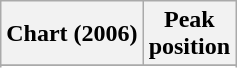<table class="wikitable sortable">
<tr>
<th>Chart (2006)</th>
<th>Peak<br>position</th>
</tr>
<tr>
</tr>
<tr>
</tr>
<tr>
</tr>
</table>
